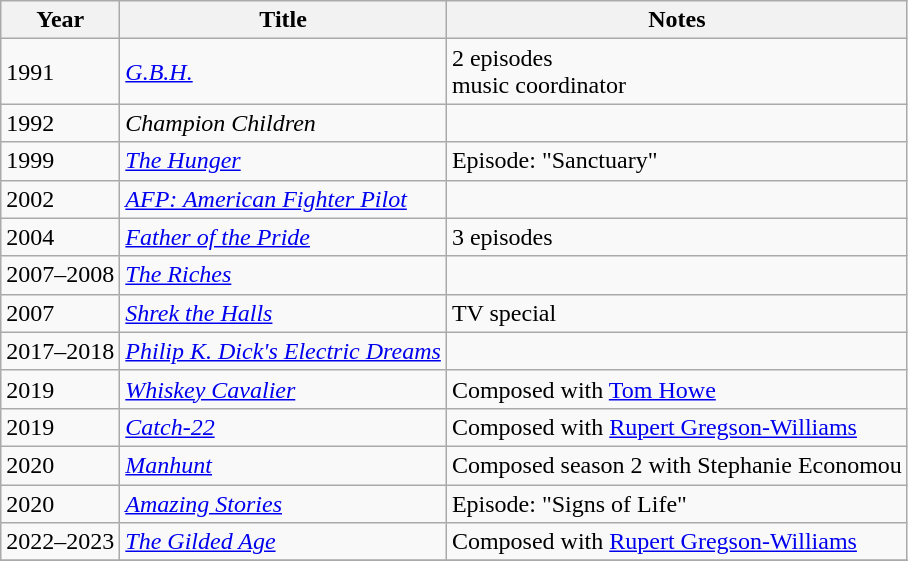<table class="wikitable">
<tr>
<th>Year</th>
<th>Title</th>
<th>Notes</th>
</tr>
<tr>
<td>1991</td>
<td><em><a href='#'>G.B.H.</a></em></td>
<td>2 episodes<br>music coordinator</td>
</tr>
<tr>
<td>1992</td>
<td><em>Champion Children</em></td>
<td></td>
</tr>
<tr>
<td>1999</td>
<td><em><a href='#'>The Hunger</a></em></td>
<td>Episode: "Sanctuary"</td>
</tr>
<tr>
<td>2002</td>
<td><em><a href='#'>AFP: American Fighter Pilot</a></em></td>
<td></td>
</tr>
<tr>
<td>2004</td>
<td><em><a href='#'>Father of the Pride</a></em></td>
<td>3 episodes</td>
</tr>
<tr>
<td>2007–2008</td>
<td><em><a href='#'>The Riches</a></em></td>
<td></td>
</tr>
<tr>
<td>2007</td>
<td><em><a href='#'>Shrek the Halls</a></em></td>
<td>TV special</td>
</tr>
<tr>
<td>2017–2018</td>
<td><em><a href='#'>Philip K. Dick's Electric Dreams</a></em></td>
<td></td>
</tr>
<tr>
<td>2019</td>
<td><em><a href='#'>Whiskey Cavalier</a></em></td>
<td>Composed with <a href='#'>Tom Howe</a></td>
</tr>
<tr>
<td>2019</td>
<td><em><a href='#'>Catch-22</a></em></td>
<td>Composed with <a href='#'>Rupert Gregson-Williams</a></td>
</tr>
<tr>
<td>2020</td>
<td><em><a href='#'>Manhunt</a></em></td>
<td>Composed season 2 with Stephanie Economou</td>
</tr>
<tr>
<td>2020</td>
<td><em><a href='#'>Amazing Stories</a></em></td>
<td>Episode: "Signs of Life"</td>
</tr>
<tr>
<td>2022–2023</td>
<td><em><a href='#'>The Gilded Age</a></em></td>
<td>Composed with <a href='#'>Rupert Gregson-Williams</a><br></td>
</tr>
<tr>
</tr>
</table>
